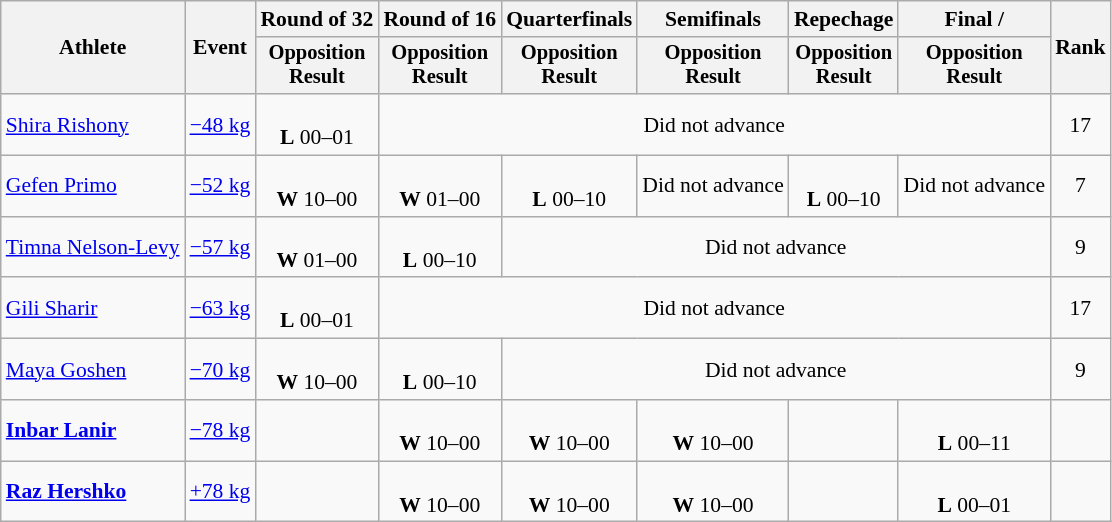<table class="wikitable" style="font-size:90%; text-align:center">
<tr>
<th rowspan=2>Athlete</th>
<th rowspan=2>Event</th>
<th>Round of 32</th>
<th>Round of 16</th>
<th>Quarterfinals</th>
<th>Semifinals</th>
<th>Repechage</th>
<th>Final / </th>
<th rowspan=2>Rank</th>
</tr>
<tr style="font-size:95%">
<th>Opposition <br> Result</th>
<th>Opposition <br> Result</th>
<th>Opposition <br> Result</th>
<th>Opposition <br> Result</th>
<th>Opposition <br> Result</th>
<th>Opposition <br> Result</th>
</tr>
<tr>
<td align=left><a href='#'>Shira Rishony</a></td>
<td><a href='#'>−48 kg</a></td>
<td><br><strong>L</strong> 00–01</td>
<td colspan=5>Did not advance</td>
<td>17</td>
</tr>
<tr>
<td align=left><a href='#'>Gefen Primo</a></td>
<td><a href='#'>−52 kg</a></td>
<td><br><strong>W</strong> 10–00</td>
<td><br><strong>W</strong> 01–00</td>
<td><br><strong>L</strong> 00–10</td>
<td>Did not advance</td>
<td><br><strong>L</strong> 00–10</td>
<td>Did not advance</td>
<td>7</td>
</tr>
<tr>
<td align=left><a href='#'>Timna Nelson-Levy</a></td>
<td><a href='#'>−57 kg</a></td>
<td><br><strong>W</strong> 01–00</td>
<td><br><strong>L</strong> 00–10</td>
<td colspan=4>Did not advance</td>
<td>9</td>
</tr>
<tr>
<td align=left><a href='#'>Gili Sharir</a></td>
<td><a href='#'>−63 kg</a></td>
<td><br><strong>L</strong> 00–01</td>
<td colspan=5>Did not advance</td>
<td>17</td>
</tr>
<tr>
<td align=left><a href='#'>Maya Goshen</a></td>
<td><a href='#'>−70 kg</a></td>
<td><br><strong>W</strong> 10–00</td>
<td><br><strong>L</strong> 00–10</td>
<td colspan=4>Did not advance</td>
<td>9</td>
</tr>
<tr>
<td align=left><strong><a href='#'>Inbar Lanir</a></strong></td>
<td><a href='#'>−78 kg</a></td>
<td></td>
<td><br><strong>W</strong> 10–00</td>
<td><br><strong>W</strong> 10–00</td>
<td><br><strong>W</strong> 10–00</td>
<td></td>
<td><br><strong>L</strong> 00–11</td>
<td></td>
</tr>
<tr>
<td align=left><strong><a href='#'>Raz Hershko</a></strong></td>
<td><a href='#'>+78 kg</a></td>
<td></td>
<td><br><strong>W</strong> 10–00</td>
<td><br><strong>W</strong> 10–00</td>
<td><br><strong>W</strong> 10–00</td>
<td></td>
<td><br><strong>L</strong> 00–01</td>
<td></td>
</tr>
</table>
